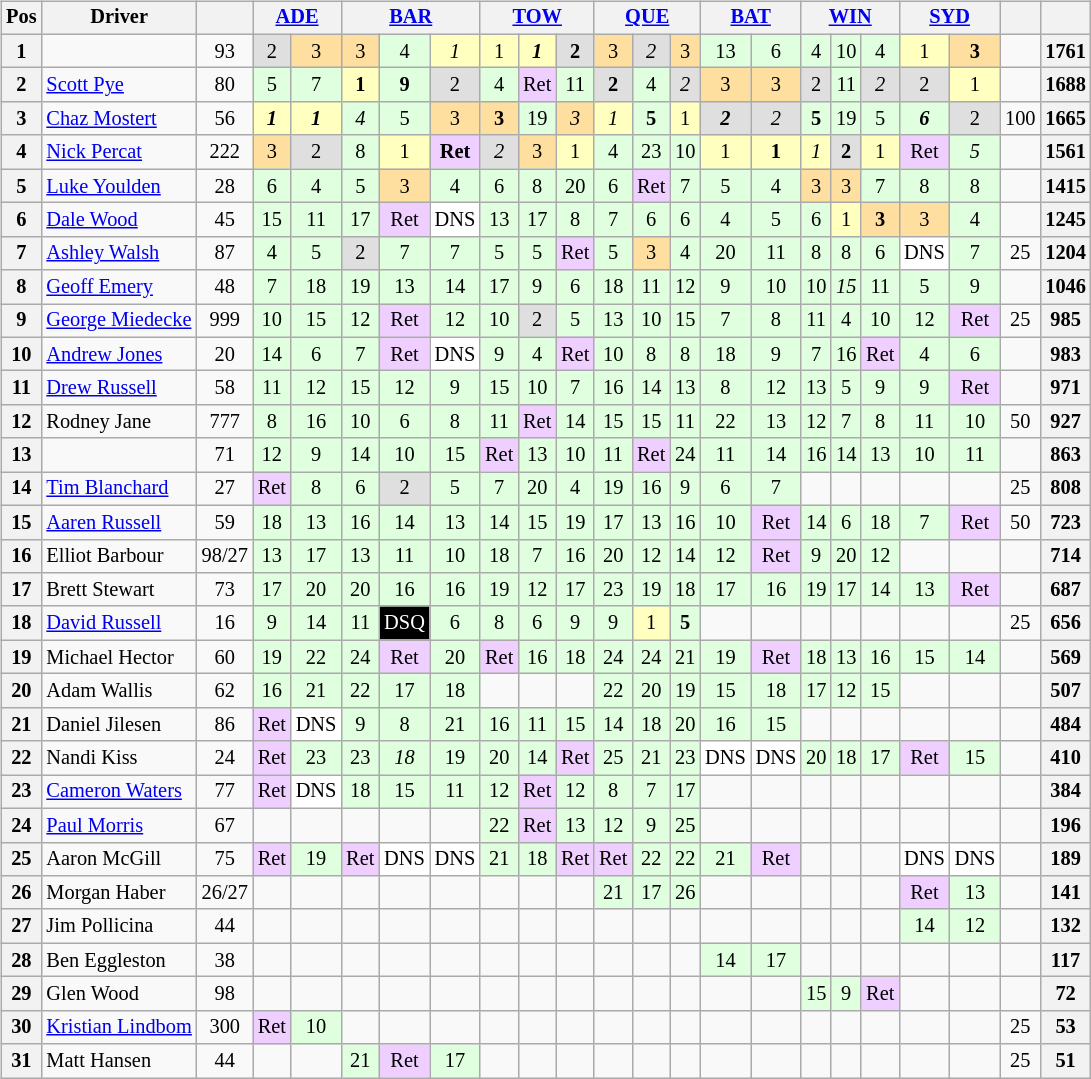<table>
<tr>
<td><br><table class="wikitable" style="font-size: 85%; text-align:center">
<tr>
<th>Pos</th>
<th>Driver</th>
<th></th>
<th colspan=2><a href='#'>ADE</a></th>
<th colspan=3><a href='#'>BAR</a></th>
<th colspan=3><a href='#'>TOW</a></th>
<th colspan=3><a href='#'>QUE</a></th>
<th colspan=2><a href='#'>BAT</a></th>
<th colspan=3><a href='#'>WIN</a></th>
<th colspan=2><a href='#'>SYD</a></th>
<th></th>
<th></th>
</tr>
<tr>
<th>1</th>
<td align="left"></td>
<td>93</td>
<td style="background:#dfdfdf;">2</td>
<td style="background:#ffdf9f;">3</td>
<td style="background:#ffdf9f;">3</td>
<td style="background:#dfffdf;">4</td>
<td style="background:#ffffbf;"><em>1</em></td>
<td style="background:#ffffbf;">1</td>
<td style="background:#ffffbf;"><strong><em>1</em></strong></td>
<td style="background:#dfdfdf;"><strong>2</strong></td>
<td style="background:#ffdf9f;">3</td>
<td style="background:#dfdfdf;"><em>2</em></td>
<td style="background:#ffdf9f;">3</td>
<td style="background:#dfffdf;">13</td>
<td style="background:#dfffdf;">6</td>
<td style="background:#dfffdf;">4</td>
<td style="background:#dfffdf;">10</td>
<td style="background:#dfffdf;">4</td>
<td style="background:#ffffbf;">1</td>
<td style="background:#ffdf9f;"><strong>3</strong></td>
<td></td>
<th>1761</th>
</tr>
<tr>
<th>2</th>
<td align="left"> <a href='#'>Scott Pye</a></td>
<td>80</td>
<td style="background:#dfffdf;">5</td>
<td style="background:#dfffdf;">7</td>
<td style="background:#ffffbf;"><strong>1</strong></td>
<td style="background:#dfffdf;"><strong>9</strong></td>
<td style="background:#dfdfdf;">2</td>
<td style="background:#dfffdf;">4</td>
<td style="background:#efcfff;">Ret</td>
<td style="background:#dfffdf;">11</td>
<td style="background:#dfdfdf;"><strong>2</strong></td>
<td style="background:#dfffdf;">4</td>
<td style="background:#dfdfdf;"><em>2</em></td>
<td style="background:#ffdf9f;">3</td>
<td style="background:#ffdf9f;">3</td>
<td style="background:#dfdfdf;">2</td>
<td style="background:#dfffdf;">11</td>
<td style="background:#dfdfdf;"><em>2</em></td>
<td style="background:#dfdfdf;">2</td>
<td style="background:#ffffbf;">1</td>
<td></td>
<th>1688</th>
</tr>
<tr>
<th>3</th>
<td align="left"> <a href='#'>Chaz Mostert</a></td>
<td>56</td>
<td style="background:#ffffbf;"><strong><em>1</em></strong></td>
<td style="background:#ffffbf;"><strong><em>1</em></strong></td>
<td style="background:#dfffdf;"><em>4</em></td>
<td style="background:#dfffdf;">5</td>
<td style="background:#ffdf9f;">3</td>
<td style="background:#ffdf9f;"><strong>3</strong></td>
<td style="background:#dfffdf;">19</td>
<td style="background:#ffdf9f;"><em>3</em></td>
<td style="background:#ffffbf;"><em>1</em></td>
<td style="background:#dfffdf;"><strong>5</strong></td>
<td style="background:#ffffbf;">1</td>
<td style="background:#dfdfdf;"><strong><em>2</em></strong></td>
<td style="background:#dfdfdf;"><em>2</em></td>
<td style="background:#dfffdf;"><strong>5</strong></td>
<td style="background:#dfffdf;">19</td>
<td style="background:#dfffdf;">5</td>
<td style="background:#dfffdf;"><strong><em>6</em></strong></td>
<td style="background:#dfdfdf;">2</td>
<td>100</td>
<th>1665</th>
</tr>
<tr>
<th>4</th>
<td align="left"> <a href='#'>Nick Percat</a></td>
<td>222</td>
<td style="background:#ffdf9f;">3</td>
<td style="background:#dfdfdf;">2</td>
<td style="background:#dfffdf;">8</td>
<td style="background:#ffffbf;">1</td>
<td style="background:#efcfff;"><strong>Ret</strong></td>
<td style="background:#dfdfdf;"><em>2</em></td>
<td style="background:#ffdf9f;">3</td>
<td style="background:#ffffbf;">1</td>
<td style="background:#dfffdf;">4</td>
<td style="background:#dfffdf;">23</td>
<td style="background:#dfffdf;">10</td>
<td style="background:#ffffbf;">1</td>
<td style="background:#ffffbf;"><strong>1</strong></td>
<td style="background:#ffffbf;"><em>1</em></td>
<td style="background:#dfdfdf;"><strong>2</strong></td>
<td style="background:#ffffbf;">1</td>
<td style="background:#efcfff;">Ret</td>
<td style="background:#dfffdf;"><em>5</em></td>
<td></td>
<th>1561</th>
</tr>
<tr>
<th>5</th>
<td align="left"> <a href='#'>Luke Youlden</a></td>
<td>28</td>
<td style="background:#dfffdf;">6</td>
<td style="background:#dfffdf;">4</td>
<td style="background:#dfffdf;">5</td>
<td style="background:#ffdf9f;">3</td>
<td style="background:#dfffdf;">4</td>
<td style="background:#dfffdf;">6</td>
<td style="background:#dfffdf;">8</td>
<td style="background:#dfffdf;">20</td>
<td style="background:#dfffdf;">6</td>
<td style="background:#efcfff;">Ret</td>
<td style="background:#dfffdf;">7</td>
<td style="background:#dfffdf;">5</td>
<td style="background:#dfffdf;">4</td>
<td style="background:#ffdf9f;">3</td>
<td style="background:#ffdf9f;">3</td>
<td style="background:#dfffdf;">7</td>
<td style="background:#dfffdf;">8</td>
<td style="background:#dfffdf;">8</td>
<td></td>
<th>1415</th>
</tr>
<tr>
<th>6</th>
<td align="left"> <a href='#'>Dale Wood</a></td>
<td>45</td>
<td style="background:#dfffdf;">15</td>
<td style="background:#dfffdf;">11</td>
<td style="background:#dfffdf;">17</td>
<td style="background:#efcfff;">Ret</td>
<td style="background:#fff;">DNS</td>
<td style="background:#dfffdf;">13</td>
<td style="background:#dfffdf;">17</td>
<td style="background:#dfffdf;">8</td>
<td style="background:#dfffdf;">7</td>
<td style="background:#dfffdf;">6</td>
<td style="background:#dfffdf;">6</td>
<td style="background:#dfffdf;">4</td>
<td style="background:#dfffdf;">5</td>
<td style="background:#dfffdf;">6</td>
<td style="background:#ffffbf;">1</td>
<td style="background:#ffdf9f;"><strong>3</strong></td>
<td style="background:#ffdf9f;">3</td>
<td style="background:#dfffdf;">4</td>
<td></td>
<th>1245</th>
</tr>
<tr>
<th>7</th>
<td align="left"> <a href='#'>Ashley Walsh</a></td>
<td>87</td>
<td style="background:#dfffdf;">4</td>
<td style="background:#dfffdf;">5</td>
<td style="background:#dfdfdf;">2</td>
<td style="background:#dfffdf;">7</td>
<td style="background:#dfffdf;">7</td>
<td style="background:#dfffdf;">5</td>
<td style="background:#dfffdf;">5</td>
<td style="background:#efcfff;">Ret</td>
<td style="background:#dfffdf;">5</td>
<td style="background:#ffdf9f;">3</td>
<td style="background:#dfffdf;">4</td>
<td style="background:#dfffdf;">20</td>
<td style="background:#dfffdf;">11</td>
<td style="background:#dfffdf;">8</td>
<td style="background:#dfffdf;">8</td>
<td style="background:#dfffdf;">6</td>
<td style="background:#fff;">DNS</td>
<td style="background:#dfffdf;">7</td>
<td>25</td>
<th>1204</th>
</tr>
<tr>
<th>8</th>
<td align="left"> <a href='#'>Geoff Emery</a></td>
<td>48</td>
<td style="background:#dfffdf;">7</td>
<td style="background:#dfffdf;">18</td>
<td style="background:#dfffdf;">19</td>
<td style="background:#dfffdf;">13</td>
<td style="background:#dfffdf;">14</td>
<td style="background:#dfffdf;">17</td>
<td style="background:#dfffdf;">9</td>
<td style="background:#dfffdf;">6</td>
<td style="background:#dfffdf;">18</td>
<td style="background:#dfffdf;">11</td>
<td style="background:#dfffdf;">12</td>
<td style="background:#dfffdf;">9</td>
<td style="background:#dfffdf;">10</td>
<td style="background:#dfffdf;">10</td>
<td style="background:#dfffdf;"><em>15</em></td>
<td style="background:#dfffdf;">11</td>
<td style="background:#dfffdf;">5</td>
<td style="background:#dfffdf;">9</td>
<td></td>
<th>1046</th>
</tr>
<tr>
<th>9</th>
<td align="left"> <a href='#'>George Miedecke</a></td>
<td>999</td>
<td style="background:#dfffdf;">10</td>
<td style="background:#dfffdf;">15</td>
<td style="background:#dfffdf;">12</td>
<td style="background:#efcfff;">Ret</td>
<td style="background:#dfffdf;">12</td>
<td style="background:#dfffdf;">10</td>
<td style="background:#dfdfdf;">2</td>
<td style="background:#dfffdf;">5</td>
<td style="background:#dfffdf;">13</td>
<td style="background:#dfffdf;">10</td>
<td style="background:#dfffdf;">15</td>
<td style="background:#dfffdf;">7</td>
<td style="background:#dfffdf;">8</td>
<td style="background:#dfffdf;">11</td>
<td style="background:#dfffdf;">4</td>
<td style="background:#dfffdf;">10</td>
<td style="background:#dfffdf;">12</td>
<td style="background:#efcfff;">Ret</td>
<td>25</td>
<th>985</th>
</tr>
<tr>
<th>10</th>
<td align="left"> <a href='#'>Andrew Jones</a></td>
<td>20</td>
<td style="background:#dfffdf;">14</td>
<td style="background:#dfffdf;">6</td>
<td style="background:#dfffdf;">7</td>
<td style="background:#efcfff;">Ret</td>
<td style="background:#fff;">DNS</td>
<td style="background:#dfffdf;">9</td>
<td style="background:#dfffdf;">4</td>
<td style="background:#efcfff;">Ret</td>
<td style="background:#dfffdf;">10</td>
<td style="background:#dfffdf;">8</td>
<td style="background:#dfffdf;">8</td>
<td style="background:#dfffdf;">18</td>
<td style="background:#dfffdf;">9</td>
<td style="background:#dfffdf;">7</td>
<td style="background:#dfffdf;">16</td>
<td style="background:#efcfff;">Ret</td>
<td style="background:#dfffdf;">4</td>
<td style="background:#dfffdf;">6</td>
<td></td>
<th>983</th>
</tr>
<tr>
<th>11</th>
<td align="left"> <a href='#'>Drew Russell</a></td>
<td>58</td>
<td style="background:#dfffdf;">11</td>
<td style="background:#dfffdf;">12</td>
<td style="background:#dfffdf;">15</td>
<td style="background:#dfffdf;">12</td>
<td style="background:#dfffdf;">9</td>
<td style="background:#dfffdf;">15</td>
<td style="background:#dfffdf;">10</td>
<td style="background:#dfffdf;">7</td>
<td style="background:#dfffdf;">16</td>
<td style="background:#dfffdf;">14</td>
<td style="background:#dfffdf;">13</td>
<td style="background:#dfffdf;">8</td>
<td style="background:#dfffdf;">12</td>
<td style="background:#dfffdf;">13</td>
<td style="background:#dfffdf;">5</td>
<td style="background:#dfffdf;">9</td>
<td style="background:#dfffdf;">9</td>
<td style="background:#efcfff;">Ret</td>
<td></td>
<th>971</th>
</tr>
<tr>
<th>12</th>
<td align="left"> Rodney Jane</td>
<td>777</td>
<td style="background:#dfffdf;">8</td>
<td style="background:#dfffdf;">16</td>
<td style="background:#dfffdf;">10</td>
<td style="background:#dfffdf;">6</td>
<td style="background:#dfffdf;">8</td>
<td style="background:#dfffdf;">11</td>
<td style="background:#efcfff;">Ret</td>
<td style="background:#dfffdf;">14</td>
<td style="background:#dfffdf;">15</td>
<td style="background:#dfffdf;">15</td>
<td style="background:#dfffdf;">11</td>
<td style="background:#dfffdf;">22</td>
<td style="background:#dfffdf;">13</td>
<td style="background:#dfffdf;">12</td>
<td style="background:#dfffdf;">7</td>
<td style="background:#dfffdf;">8</td>
<td style="background:#dfffdf;">11</td>
<td style="background:#dfffdf;">10</td>
<td>50</td>
<th>927</th>
</tr>
<tr>
<th>13</th>
<td align="left"></td>
<td>71</td>
<td style="background:#dfffdf;">12</td>
<td style="background:#dfffdf;">9</td>
<td style="background:#dfffdf;">14</td>
<td style="background:#dfffdf;">10</td>
<td style="background:#dfffdf;">15</td>
<td style="background:#efcfff;">Ret</td>
<td style="background:#dfffdf;">13</td>
<td style="background:#dfffdf;">10</td>
<td style="background:#dfffdf;">11</td>
<td style="background:#efcfff;">Ret</td>
<td style="background:#dfffdf;">24</td>
<td style="background:#dfffdf;">11</td>
<td style="background:#dfffdf;">14</td>
<td style="background:#dfffdf;">16</td>
<td style="background:#dfffdf;">14</td>
<td style="background:#dfffdf;">13</td>
<td style="background:#dfffdf;">10</td>
<td style="background:#dfffdf;">11</td>
<td></td>
<th>863</th>
</tr>
<tr>
<th>14</th>
<td align="left"> <a href='#'>Tim Blanchard</a></td>
<td>27</td>
<td style="background:#efcfff;">Ret</td>
<td style="background:#dfffdf;">8</td>
<td style="background:#dfffdf;">6</td>
<td style="background:#dfdfdf;">2</td>
<td style="background:#dfffdf;">5</td>
<td style="background:#dfffdf;">7</td>
<td style="background:#dfffdf;">20</td>
<td style="background:#dfffdf;">4</td>
<td style="background:#dfffdf;">19</td>
<td style="background:#dfffdf;">16</td>
<td style="background:#dfffdf;">9</td>
<td style="background:#dfffdf;">6</td>
<td style="background:#dfffdf;">7</td>
<td></td>
<td></td>
<td></td>
<td></td>
<td></td>
<td>25</td>
<th>808</th>
</tr>
<tr>
<th>15</th>
<td align="left"> <a href='#'>Aaren Russell</a></td>
<td>59</td>
<td style="background:#dfffdf;">18</td>
<td style="background:#dfffdf;">13</td>
<td style="background:#dfffdf;">16</td>
<td style="background:#dfffdf;">14</td>
<td style="background:#dfffdf;">13</td>
<td style="background:#dfffdf;">14</td>
<td style="background:#dfffdf;">15</td>
<td style="background:#dfffdf;">19</td>
<td style="background:#dfffdf;">17</td>
<td style="background:#dfffdf;">13</td>
<td style="background:#dfffdf;">16</td>
<td style="background:#dfffdf;">10</td>
<td style="background:#efcfff;">Ret</td>
<td style="background:#dfffdf;">14</td>
<td style="background:#dfffdf;">6</td>
<td style="background:#dfffdf;">18</td>
<td style="background:#dfffdf;">7</td>
<td style="background:#efcfff;">Ret</td>
<td>50</td>
<th>723</th>
</tr>
<tr>
<th>16</th>
<td align="left"> Elliot Barbour</td>
<td>98/27</td>
<td style="background:#dfffdf;">13</td>
<td style="background:#dfffdf;">17</td>
<td style="background:#dfffdf;">13</td>
<td style="background:#dfffdf;">11</td>
<td style="background:#dfffdf;">10</td>
<td style="background:#dfffdf;">18</td>
<td style="background:#dfffdf;">7</td>
<td style="background:#dfffdf;">16</td>
<td style="background:#dfffdf;">20</td>
<td style="background:#dfffdf;">12</td>
<td style="background:#dfffdf;">14</td>
<td style="background:#dfffdf;">12</td>
<td style="background:#efcfff;">Ret</td>
<td style="background:#dfffdf;">9</td>
<td style="background:#dfffdf;">20</td>
<td style="background:#dfffdf;">12</td>
<td></td>
<td></td>
<td></td>
<th>714</th>
</tr>
<tr>
<th>17</th>
<td align="left"> Brett Stewart</td>
<td>73</td>
<td style="background:#dfffdf;">17</td>
<td style="background:#dfffdf;">20</td>
<td style="background:#dfffdf;">20</td>
<td style="background:#dfffdf;">16</td>
<td style="background:#dfffdf;">16</td>
<td style="background:#dfffdf;">19</td>
<td style="background:#dfffdf;">12</td>
<td style="background:#dfffdf;">17</td>
<td style="background:#dfffdf;">23</td>
<td style="background:#dfffdf;">19</td>
<td style="background:#dfffdf;">18</td>
<td style="background:#dfffdf;">17</td>
<td style="background:#dfffdf;">16</td>
<td style="background:#dfffdf;">19</td>
<td style="background:#dfffdf;">17</td>
<td style="background:#dfffdf;">14</td>
<td style="background:#dfffdf;">13</td>
<td style="background:#efcfff;">Ret</td>
<td></td>
<th>687</th>
</tr>
<tr>
<th>18</th>
<td align="left"> <a href='#'>David Russell</a></td>
<td>16</td>
<td style="background:#dfffdf;">9</td>
<td style="background:#dfffdf;">14</td>
<td style="background:#dfffdf;">11</td>
<td style="background:#000; color:white;">DSQ</td>
<td style="background:#dfffdf;">6</td>
<td style="background:#dfffdf;">8</td>
<td style="background:#dfffdf;">6</td>
<td style="background:#dfffdf;">9</td>
<td style="background:#dfffdf;">9</td>
<td style="background:#ffffbf;">1</td>
<td style="background:#dfffdf;"><strong>5</strong></td>
<td></td>
<td></td>
<td></td>
<td></td>
<td></td>
<td></td>
<td></td>
<td>25</td>
<th>656</th>
</tr>
<tr>
<th>19</th>
<td align="left"> Michael Hector</td>
<td>60</td>
<td style="background:#dfffdf;">19</td>
<td style="background:#dfffdf;">22</td>
<td style="background:#dfffdf;">24</td>
<td style="background:#efcfff;">Ret</td>
<td style="background:#dfffdf;">20</td>
<td style="background:#efcfff;">Ret</td>
<td style="background:#dfffdf;">16</td>
<td style="background:#dfffdf;">18</td>
<td style="background:#dfffdf;">24</td>
<td style="background:#dfffdf;">24</td>
<td style="background:#dfffdf;">21</td>
<td style="background:#dfffdf;">19</td>
<td style="background:#efcfff;">Ret</td>
<td style="background:#dfffdf;">18</td>
<td style="background:#dfffdf;">13</td>
<td style="background:#dfffdf;">16</td>
<td style="background:#dfffdf;">15</td>
<td style="background:#dfffdf;">14</td>
<td></td>
<th>569</th>
</tr>
<tr>
<th>20</th>
<td align="left"> Adam Wallis</td>
<td>62</td>
<td style="background:#dfffdf;">16</td>
<td style="background:#dfffdf;">21</td>
<td style="background:#dfffdf;">22</td>
<td style="background:#dfffdf;">17</td>
<td style="background:#dfffdf;">18</td>
<td></td>
<td></td>
<td></td>
<td style="background:#dfffdf;">22</td>
<td style="background:#dfffdf;">20</td>
<td style="background:#dfffdf;">19</td>
<td style="background:#dfffdf;">15</td>
<td style="background:#dfffdf;">18</td>
<td style="background:#dfffdf;">17</td>
<td style="background:#dfffdf;">12</td>
<td style="background:#dfffdf;">15</td>
<td></td>
<td></td>
<td></td>
<th>507</th>
</tr>
<tr>
<th>21</th>
<td align="left"> Daniel Jilesen</td>
<td>86</td>
<td style="background:#efcfff;">Ret</td>
<td style="background:#fff;">DNS</td>
<td style="background:#dfffdf;">9</td>
<td style="background:#dfffdf;">8</td>
<td style="background:#dfffdf;">21</td>
<td style="background:#dfffdf;">16</td>
<td style="background:#dfffdf;">11</td>
<td style="background:#dfffdf;">15</td>
<td style="background:#dfffdf;">14</td>
<td style="background:#dfffdf;">18</td>
<td style="background:#dfffdf;">20</td>
<td style="background:#dfffdf;">16</td>
<td style="background:#dfffdf;">15</td>
<td></td>
<td></td>
<td></td>
<td></td>
<td></td>
<td></td>
<th>484</th>
</tr>
<tr>
<th>22</th>
<td align="left"> Nandi Kiss</td>
<td>24</td>
<td style="background:#efcfff;">Ret</td>
<td style="background:#dfffdf;">23</td>
<td style="background:#dfffdf;">23</td>
<td style="background:#dfffdf;"><em>18</em></td>
<td style="background:#dfffdf;">19</td>
<td style="background:#dfffdf;">20</td>
<td style="background:#dfffdf;">14</td>
<td style="background:#efcfff;">Ret</td>
<td style="background:#dfffdf;">25</td>
<td style="background:#dfffdf;">21</td>
<td style="background:#dfffdf;">23</td>
<td style="background:#fff;">DNS</td>
<td style="background:#fff;">DNS</td>
<td style="background:#dfffdf;">20</td>
<td style="background:#dfffdf;">18</td>
<td style="background:#dfffdf;">17</td>
<td style="background:#efcfff;">Ret</td>
<td style="background:#dfffdf;">15</td>
<td></td>
<th>410</th>
</tr>
<tr>
<th>23</th>
<td align="left"> <a href='#'>Cameron Waters</a></td>
<td>77</td>
<td style="background:#efcfff;">Ret</td>
<td style="background:#fff;">DNS</td>
<td style="background:#dfffdf;">18</td>
<td style="background:#dfffdf;">15</td>
<td style="background:#dfffdf;">11</td>
<td style="background:#dfffdf;">12</td>
<td style="background:#efcfff;">Ret</td>
<td style="background:#dfffdf;">12</td>
<td style="background:#dfffdf;">8</td>
<td style="background:#dfffdf;">7</td>
<td style="background:#dfffdf;">17</td>
<td></td>
<td></td>
<td></td>
<td></td>
<td></td>
<td></td>
<td></td>
<td></td>
<th>384</th>
</tr>
<tr>
<th>24</th>
<td align="left"> <a href='#'>Paul Morris</a></td>
<td>67</td>
<td></td>
<td></td>
<td></td>
<td></td>
<td></td>
<td style="background:#dfffdf;">22</td>
<td style="background:#efcfff;">Ret</td>
<td style="background:#dfffdf;">13</td>
<td style="background:#dfffdf;">12</td>
<td style="background:#dfffdf;">9</td>
<td style="background:#dfffdf;">25</td>
<td></td>
<td></td>
<td></td>
<td></td>
<td></td>
<td></td>
<td></td>
<td></td>
<th>196</th>
</tr>
<tr>
<th>25</th>
<td align="left"> Aaron McGill</td>
<td>75</td>
<td style="background:#efcfff;">Ret</td>
<td style="background:#dfffdf;">19</td>
<td style="background:#efcfff;">Ret</td>
<td style="background:#fff;">DNS</td>
<td style="background:#fff;">DNS</td>
<td style="background:#dfffdf;">21</td>
<td style="background:#dfffdf;">18</td>
<td style="background:#efcfff;">Ret</td>
<td style="background:#efcfff;">Ret</td>
<td style="background:#dfffdf;">22</td>
<td style="background:#dfffdf;">22</td>
<td style="background:#dfffdf;">21</td>
<td style="background:#efcfff;">Ret</td>
<td></td>
<td></td>
<td></td>
<td style="background:#fff;">DNS</td>
<td style="background:#fff;">DNS</td>
<td></td>
<th>189</th>
</tr>
<tr>
<th>26</th>
<td align="left"> Morgan Haber</td>
<td>26/27</td>
<td></td>
<td></td>
<td></td>
<td></td>
<td></td>
<td></td>
<td></td>
<td></td>
<td style="background:#dfffdf;">21</td>
<td style="background:#dfffdf;">17</td>
<td style="background:#dfffdf;">26</td>
<td></td>
<td></td>
<td></td>
<td></td>
<td></td>
<td style="background:#efcfff;">Ret</td>
<td style="background:#dfffdf;">13</td>
<td></td>
<th>141</th>
</tr>
<tr>
<th>27</th>
<td align="left"> Jim Pollicina</td>
<td>44</td>
<td></td>
<td></td>
<td></td>
<td></td>
<td></td>
<td></td>
<td></td>
<td></td>
<td></td>
<td></td>
<td></td>
<td></td>
<td></td>
<td></td>
<td></td>
<td></td>
<td style="background:#dfffdf;">14</td>
<td style="background:#dfffdf;">12</td>
<td></td>
<th>132</th>
</tr>
<tr>
<th>28</th>
<td align="left"> Ben Eggleston</td>
<td>38</td>
<td></td>
<td></td>
<td></td>
<td></td>
<td></td>
<td></td>
<td></td>
<td></td>
<td></td>
<td></td>
<td></td>
<td style="background:#dfffdf;">14</td>
<td style="background:#dfffdf;">17</td>
<td></td>
<td></td>
<td></td>
<td></td>
<td></td>
<td></td>
<th>117</th>
</tr>
<tr>
<th>29</th>
<td align="left"> Glen Wood</td>
<td>98</td>
<td></td>
<td></td>
<td></td>
<td></td>
<td></td>
<td></td>
<td></td>
<td></td>
<td></td>
<td></td>
<td></td>
<td></td>
<td></td>
<td style="background:#dfffdf;">15</td>
<td style="background:#dfffdf;">9</td>
<td style="background:#efcfff;">Ret</td>
<td></td>
<td></td>
<td></td>
<th>72</th>
</tr>
<tr>
<th>30</th>
<td align="left"> <a href='#'>Kristian Lindbom</a></td>
<td>300</td>
<td style="background:#efcfff;">Ret</td>
<td style="background:#dfffdf;">10</td>
<td></td>
<td></td>
<td></td>
<td></td>
<td></td>
<td></td>
<td></td>
<td></td>
<td></td>
<td></td>
<td></td>
<td></td>
<td></td>
<td></td>
<td></td>
<td></td>
<td>25</td>
<th>53</th>
</tr>
<tr>
<th>31</th>
<td align="left"> Matt Hansen</td>
<td>44</td>
<td></td>
<td></td>
<td style="background:#dfffdf;">21</td>
<td style="background:#efcfff;">Ret</td>
<td style="background:#dfffdf;">17</td>
<td></td>
<td></td>
<td></td>
<td></td>
<td></td>
<td></td>
<td></td>
<td></td>
<td></td>
<td></td>
<td></td>
<td></td>
<td></td>
<td>25</td>
<th>51</th>
</tr>
</table>
</td>
<td valign="top"><br></td>
</tr>
</table>
